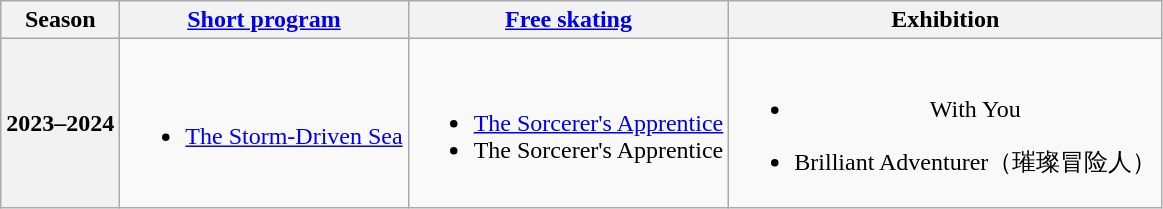<table class="wikitable" style="text-align:center">
<tr>
<th>Season</th>
<th><a href='#'>Short program</a></th>
<th><a href='#'>Free skating</a></th>
<th>Exhibition</th>
</tr>
<tr>
<th>2023–2024 <br> </th>
<td><br><ul><li><a href='#'>The Storm-Driven Sea</a> <br></li></ul></td>
<td><br><ul><li><a href='#'>The Sorcerer's Apprentice</a> <br> </li><li>The Sorcerer's Apprentice <br> </li></ul></td>
<td><br><ul><li>With You <br> </li></ul><ul><li>Brilliant Adventurer（璀璨冒险人）<br></li></ul></td>
</tr>
</table>
